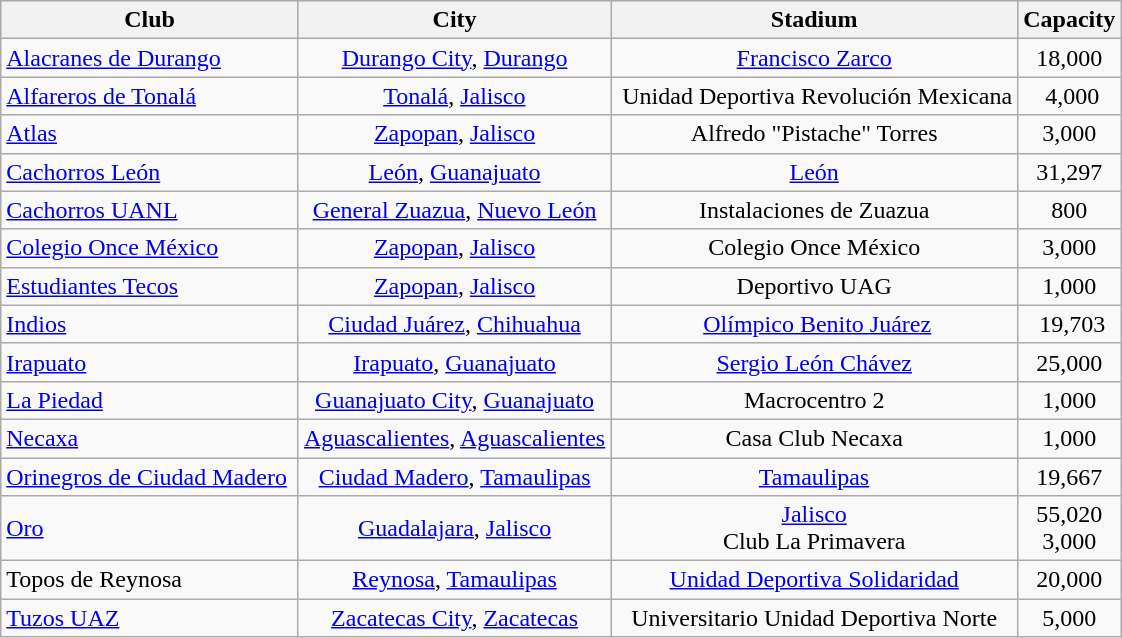<table class="wikitable sortable" style="text-align: center;">
<tr>
<th>Club</th>
<th>City</th>
<th>Stadium</th>
<th>Capacity</th>
</tr>
<tr>
<td align="left"><a href='#'>Alacranes de Durango</a></td>
<td><a href='#'>Durango City</a>, <a href='#'>Durango</a></td>
<td><a href='#'>Francisco Zarco</a></td>
<td>18,000</td>
</tr>
<tr>
<td align="left"><a href='#'>Alfareros de Tonalá</a> </td>
<td> <a href='#'>Tonalá</a>, <a href='#'>Jalisco</a> </td>
<td> Unidad Deportiva Revolución Mexicana</td>
<td> 4,000</td>
</tr>
<tr>
<td align="left"><a href='#'>Atlas</a></td>
<td><a href='#'>Zapopan</a>, <a href='#'>Jalisco</a></td>
<td>Alfredo "Pistache" Torres</td>
<td>3,000</td>
</tr>
<tr>
<td align="left"><a href='#'>Cachorros León</a> </td>
<td> <a href='#'>León</a>, <a href='#'>Guanajuato</a> </td>
<td> <a href='#'>León</a> </td>
<td>31,297</td>
</tr>
<tr>
<td align="left"><a href='#'>Cachorros UANL</a></td>
<td><a href='#'>General Zuazua</a>, <a href='#'>Nuevo León</a></td>
<td>Instalaciones de Zuazua</td>
<td>800</td>
</tr>
<tr>
<td align="left"><a href='#'>Colegio Once México</a></td>
<td><a href='#'>Zapopan</a>, <a href='#'>Jalisco</a></td>
<td>Colegio Once México</td>
<td>3,000</td>
</tr>
<tr>
<td align="left"><a href='#'>Estudiantes Tecos</a></td>
<td><a href='#'>Zapopan</a>, <a href='#'>Jalisco</a></td>
<td>Deportivo UAG</td>
<td>1,000</td>
</tr>
<tr>
<td align="left"><a href='#'>Indios</a></td>
<td> <a href='#'>Ciudad Juárez</a>, <a href='#'>Chihuahua</a> </td>
<td> <a href='#'>Olímpico Benito Juárez</a></td>
<td> 19,703</td>
</tr>
<tr>
<td align="left"><a href='#'>Irapuato</a></td>
<td><a href='#'>Irapuato</a>, <a href='#'>Guanajuato</a></td>
<td><a href='#'>Sergio León Chávez</a></td>
<td>25,000</td>
</tr>
<tr>
<td align="left"><a href='#'>La Piedad</a></td>
<td><a href='#'>Guanajuato City</a>, <a href='#'>Guanajuato</a></td>
<td>Macrocentro 2</td>
<td>1,000</td>
</tr>
<tr>
<td align="left"><a href='#'>Necaxa</a></td>
<td><a href='#'>Aguascalientes</a>, <a href='#'>Aguascalientes</a></td>
<td>Casa Club Necaxa</td>
<td>1,000</td>
</tr>
<tr>
<td align="left"><a href='#'>Orinegros de Ciudad Madero</a> </td>
<td> <a href='#'>Ciudad Madero</a>, <a href='#'>Tamaulipas</a> </td>
<td> <a href='#'>Tamaulipas</a> </td>
<td>19,667</td>
</tr>
<tr>
<td align="left"><a href='#'>Oro</a></td>
<td><a href='#'>Guadalajara</a>, <a href='#'>Jalisco</a></td>
<td><a href='#'>Jalisco</a><br>Club La Primavera</td>
<td>55,020<br>3,000</td>
</tr>
<tr>
<td align="left">Topos de Reynosa</td>
<td><a href='#'>Reynosa</a>, <a href='#'>Tamaulipas</a></td>
<td><a href='#'>Unidad Deportiva Solidaridad</a></td>
<td>20,000</td>
</tr>
<tr>
<td align="left"><a href='#'>Tuzos UAZ</a></td>
<td><a href='#'>Zacatecas City</a>, <a href='#'>Zacatecas</a></td>
<td>Universitario Unidad Deportiva Norte</td>
<td>5,000</td>
</tr>
</table>
